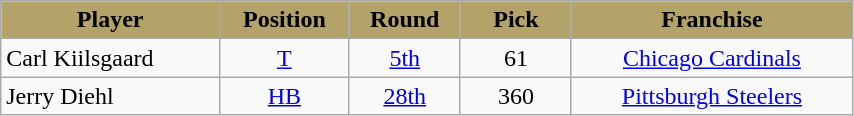<table class="wikitable" style="text-align:center" width="45%">
<tr style="background:#B3A369;color:black;">
<td><strong>Player</strong></td>
<td><strong>Position</strong></td>
<td><strong>Round</strong></td>
<td>  <strong>Pick</strong>  </td>
<td><strong>Franchise</strong></td>
</tr>
<tr>
<td align=left>Carl Kiilsgaard</td>
<td><a href='#'>T</a></td>
<td><a href='#'>5th</a></td>
<td>61</td>
<td><a href='#'>Chicago Cardinals</a></td>
</tr>
<tr>
<td align=left>Jerry Diehl</td>
<td><a href='#'>HB</a></td>
<td><a href='#'>28th</a></td>
<td>360</td>
<td> <a href='#'>Pittsburgh Steelers</a> </td>
</tr>
</table>
